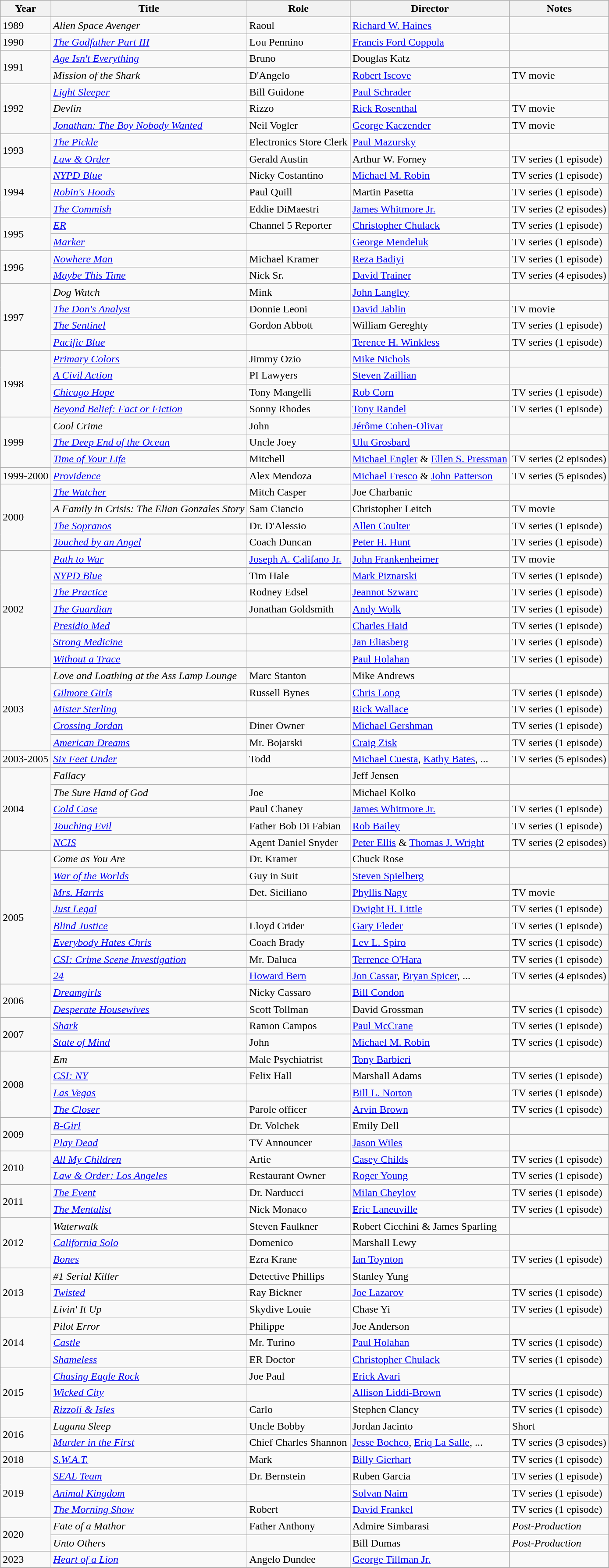<table class="wikitable">
<tr>
<th>Year</th>
<th>Title</th>
<th>Role</th>
<th>Director</th>
<th>Notes</th>
</tr>
<tr>
<td>1989</td>
<td><em>Alien Space Avenger</em></td>
<td>Raoul</td>
<td><a href='#'>Richard W. Haines</a></td>
<td></td>
</tr>
<tr>
<td>1990</td>
<td><em><a href='#'>The Godfather Part III</a></em></td>
<td>Lou Pennino</td>
<td><a href='#'>Francis Ford Coppola</a></td>
<td></td>
</tr>
<tr>
<td rowspan=2>1991</td>
<td><em><a href='#'>Age Isn't Everything</a></em></td>
<td>Bruno</td>
<td>Douglas Katz</td>
<td></td>
</tr>
<tr>
<td><em>Mission of the Shark</em></td>
<td>D'Angelo</td>
<td><a href='#'>Robert Iscove</a></td>
<td>TV movie</td>
</tr>
<tr>
<td rowspan=3>1992</td>
<td><em><a href='#'>Light Sleeper</a></em></td>
<td>Bill Guidone</td>
<td><a href='#'>Paul Schrader</a></td>
<td></td>
</tr>
<tr>
<td><em>Devlin</em></td>
<td>Rizzo</td>
<td><a href='#'>Rick Rosenthal</a></td>
<td>TV movie</td>
</tr>
<tr>
<td><em><a href='#'>Jonathan: The Boy Nobody Wanted</a></em></td>
<td>Neil Vogler</td>
<td><a href='#'>George Kaczender</a></td>
<td>TV movie</td>
</tr>
<tr>
<td rowspan=2>1993</td>
<td><em><a href='#'>The Pickle</a></em></td>
<td>Electronics Store Clerk</td>
<td><a href='#'>Paul Mazursky</a></td>
<td></td>
</tr>
<tr>
<td><em><a href='#'>Law & Order</a></em></td>
<td>Gerald Austin</td>
<td>Arthur W. Forney</td>
<td>TV series (1 episode)</td>
</tr>
<tr>
<td rowspan=3>1994</td>
<td><em><a href='#'>NYPD Blue</a></em></td>
<td>Nicky Costantino</td>
<td><a href='#'>Michael M. Robin</a></td>
<td>TV series (1 episode)</td>
</tr>
<tr>
<td><em><a href='#'>Robin's Hoods</a></em></td>
<td>Paul Quill</td>
<td>Martin Pasetta</td>
<td>TV series (1 episode)</td>
</tr>
<tr>
<td><em><a href='#'>The Commish</a></em></td>
<td>Eddie DiMaestri</td>
<td><a href='#'>James Whitmore Jr.</a></td>
<td>TV series (2 episodes)</td>
</tr>
<tr>
<td rowspan=2>1995</td>
<td><em><a href='#'>ER</a></em></td>
<td>Channel 5 Reporter</td>
<td><a href='#'>Christopher Chulack</a></td>
<td>TV series (1 episode)</td>
</tr>
<tr>
<td><em><a href='#'>Marker</a></em></td>
<td></td>
<td><a href='#'>George Mendeluk</a></td>
<td>TV series (1 episode)</td>
</tr>
<tr>
<td rowspan=2>1996</td>
<td><em><a href='#'>Nowhere Man</a></em></td>
<td>Michael Kramer</td>
<td><a href='#'>Reza Badiyi</a></td>
<td>TV series (1 episode)</td>
</tr>
<tr>
<td><em><a href='#'>Maybe This Time</a></em></td>
<td>Nick Sr.</td>
<td><a href='#'>David Trainer</a></td>
<td>TV series (4 episodes)</td>
</tr>
<tr>
<td rowspan=4>1997</td>
<td><em>Dog Watch</em></td>
<td>Mink</td>
<td><a href='#'>John Langley</a></td>
<td></td>
</tr>
<tr>
<td><em><a href='#'>The Don's Analyst</a></em></td>
<td>Donnie Leoni</td>
<td><a href='#'>David Jablin</a></td>
<td>TV movie</td>
</tr>
<tr>
<td><em><a href='#'>The Sentinel</a></em></td>
<td>Gordon Abbott</td>
<td>William Gereghty</td>
<td>TV series (1 episode)</td>
</tr>
<tr>
<td><em><a href='#'>Pacific Blue</a></em></td>
<td></td>
<td><a href='#'>Terence H. Winkless</a></td>
<td>TV series (1 episode)</td>
</tr>
<tr>
<td rowspan=4>1998</td>
<td><em><a href='#'>Primary Colors</a></em></td>
<td>Jimmy Ozio</td>
<td><a href='#'>Mike Nichols</a></td>
<td></td>
</tr>
<tr>
<td><em><a href='#'>A Civil Action</a></em></td>
<td>PI Lawyers</td>
<td><a href='#'>Steven Zaillian</a></td>
<td></td>
</tr>
<tr>
<td><em><a href='#'>Chicago Hope</a></em></td>
<td>Tony Mangelli</td>
<td><a href='#'>Rob Corn</a></td>
<td>TV series (1 episode)</td>
</tr>
<tr>
<td><em><a href='#'>Beyond Belief: Fact or Fiction</a></em></td>
<td>Sonny Rhodes</td>
<td><a href='#'>Tony Randel</a></td>
<td>TV series (1 episode)</td>
</tr>
<tr>
<td rowspan=3>1999</td>
<td><em>Cool Crime</em></td>
<td>John</td>
<td><a href='#'>Jérôme Cohen-Olivar</a></td>
<td></td>
</tr>
<tr>
<td><em><a href='#'>The Deep End of the Ocean</a></em></td>
<td>Uncle Joey</td>
<td><a href='#'>Ulu Grosbard</a></td>
<td></td>
</tr>
<tr>
<td><em><a href='#'>Time of Your Life</a></em></td>
<td>Mitchell</td>
<td><a href='#'>Michael Engler</a> & <a href='#'>Ellen S. Pressman</a></td>
<td>TV series (2 episodes)</td>
</tr>
<tr>
<td>1999-2000</td>
<td><em><a href='#'>Providence</a></em></td>
<td>Alex Mendoza</td>
<td><a href='#'>Michael Fresco</a> & <a href='#'>John Patterson</a></td>
<td>TV series (5 episodes)</td>
</tr>
<tr>
<td rowspan=4>2000</td>
<td><em><a href='#'>The Watcher</a></em></td>
<td>Mitch Casper</td>
<td>Joe Charbanic</td>
<td></td>
</tr>
<tr>
<td><em>A Family in Crisis: The Elian Gonzales Story</em></td>
<td>Sam Ciancio</td>
<td>Christopher Leitch</td>
<td>TV movie</td>
</tr>
<tr>
<td><em><a href='#'>The Sopranos</a></em></td>
<td>Dr. D'Alessio</td>
<td><a href='#'>Allen Coulter</a></td>
<td>TV series (1 episode)</td>
</tr>
<tr>
<td><em><a href='#'>Touched by an Angel</a></em></td>
<td>Coach Duncan</td>
<td><a href='#'>Peter H. Hunt</a></td>
<td>TV series (1 episode)</td>
</tr>
<tr>
<td rowspan=7>2002</td>
<td><em><a href='#'>Path to War</a></em></td>
<td><a href='#'>Joseph A. Califano Jr.</a></td>
<td><a href='#'>John Frankenheimer</a></td>
<td>TV movie</td>
</tr>
<tr>
<td><em><a href='#'>NYPD Blue</a></em></td>
<td>Tim Hale</td>
<td><a href='#'>Mark Piznarski</a></td>
<td>TV series (1 episode)</td>
</tr>
<tr>
<td><em><a href='#'>The Practice</a></em></td>
<td>Rodney Edsel</td>
<td><a href='#'>Jeannot Szwarc</a></td>
<td>TV series (1 episode)</td>
</tr>
<tr>
<td><em><a href='#'>The Guardian</a></em></td>
<td>Jonathan Goldsmith</td>
<td><a href='#'>Andy Wolk</a></td>
<td>TV series (1 episode)</td>
</tr>
<tr>
<td><em><a href='#'>Presidio Med</a></em></td>
<td></td>
<td><a href='#'>Charles Haid</a></td>
<td>TV series (1 episode)</td>
</tr>
<tr>
<td><em><a href='#'>Strong Medicine</a></em></td>
<td></td>
<td><a href='#'>Jan Eliasberg</a></td>
<td>TV series (1 episode)</td>
</tr>
<tr>
<td><em><a href='#'>Without a Trace</a></em></td>
<td></td>
<td><a href='#'>Paul Holahan</a></td>
<td>TV series (1 episode)</td>
</tr>
<tr>
<td rowspan=5>2003</td>
<td><em>Love and Loathing at the Ass Lamp Lounge</em></td>
<td>Marc Stanton</td>
<td>Mike Andrews</td>
<td></td>
</tr>
<tr>
<td><em><a href='#'>Gilmore Girls</a></em></td>
<td>Russell Bynes</td>
<td><a href='#'>Chris Long</a></td>
<td>TV series (1 episode)</td>
</tr>
<tr>
<td><em><a href='#'>Mister Sterling</a></em></td>
<td></td>
<td><a href='#'>Rick Wallace</a></td>
<td>TV series (1 episode)</td>
</tr>
<tr>
<td><em><a href='#'>Crossing Jordan</a></em></td>
<td>Diner Owner</td>
<td><a href='#'>Michael Gershman</a></td>
<td>TV series (1 episode)</td>
</tr>
<tr>
<td><em><a href='#'>American Dreams</a></em></td>
<td>Mr. Bojarski</td>
<td><a href='#'>Craig Zisk</a></td>
<td>TV series (1 episode)</td>
</tr>
<tr>
<td>2003-2005</td>
<td><em><a href='#'>Six Feet Under</a></em></td>
<td>Todd</td>
<td><a href='#'>Michael Cuesta</a>, <a href='#'>Kathy Bates</a>, ...</td>
<td>TV series (5 episodes)</td>
</tr>
<tr>
<td rowspan=5>2004</td>
<td><em>Fallacy</em></td>
<td></td>
<td>Jeff Jensen</td>
<td></td>
</tr>
<tr>
<td><em>The Sure Hand of God</em></td>
<td>Joe</td>
<td>Michael Kolko</td>
<td></td>
</tr>
<tr>
<td><em><a href='#'>Cold Case</a></em></td>
<td>Paul Chaney</td>
<td><a href='#'>James Whitmore Jr.</a></td>
<td>TV series (1 episode)</td>
</tr>
<tr>
<td><em><a href='#'>Touching Evil</a></em></td>
<td>Father Bob Di Fabian</td>
<td><a href='#'>Rob Bailey</a></td>
<td>TV series (1 episode)</td>
</tr>
<tr>
<td><em><a href='#'>NCIS</a></em></td>
<td>Agent Daniel Snyder</td>
<td><a href='#'>Peter Ellis</a> & <a href='#'>Thomas J. Wright</a></td>
<td>TV series (2 episodes)</td>
</tr>
<tr>
<td rowspan=8>2005</td>
<td><em>Come as You Are</em></td>
<td>Dr. Kramer</td>
<td>Chuck Rose</td>
<td></td>
</tr>
<tr>
<td><em><a href='#'>War of the Worlds</a></em></td>
<td>Guy in Suit</td>
<td><a href='#'>Steven Spielberg</a></td>
<td></td>
</tr>
<tr>
<td><em><a href='#'>Mrs. Harris</a></em></td>
<td>Det. Siciliano</td>
<td><a href='#'>Phyllis Nagy</a></td>
<td>TV movie</td>
</tr>
<tr>
<td><em><a href='#'>Just Legal</a></em></td>
<td></td>
<td><a href='#'>Dwight H. Little</a></td>
<td>TV series (1 episode)</td>
</tr>
<tr>
<td><em><a href='#'>Blind Justice</a></em></td>
<td>Lloyd Crider</td>
<td><a href='#'>Gary Fleder</a></td>
<td>TV series (1 episode)</td>
</tr>
<tr>
<td><em><a href='#'>Everybody Hates Chris</a></em></td>
<td>Coach Brady</td>
<td><a href='#'>Lev L. Spiro</a></td>
<td>TV series (1 episode)</td>
</tr>
<tr>
<td><em><a href='#'>CSI: Crime Scene Investigation</a></em></td>
<td>Mr. Daluca</td>
<td><a href='#'>Terrence O'Hara</a></td>
<td>TV series (1 episode)</td>
</tr>
<tr>
<td><em><a href='#'>24</a></em></td>
<td><a href='#'>Howard Bern</a></td>
<td><a href='#'>Jon Cassar</a>, <a href='#'>Bryan Spicer</a>, ...</td>
<td>TV series (4 episodes)</td>
</tr>
<tr>
<td rowspan=2>2006</td>
<td><em><a href='#'>Dreamgirls</a></em></td>
<td>Nicky Cassaro</td>
<td><a href='#'>Bill Condon</a></td>
<td></td>
</tr>
<tr>
<td><em><a href='#'>Desperate Housewives</a></em></td>
<td>Scott Tollman</td>
<td>David Grossman</td>
<td>TV series (1 episode)</td>
</tr>
<tr>
<td rowspan=2>2007</td>
<td><em><a href='#'>Shark</a></em></td>
<td>Ramon Campos</td>
<td><a href='#'>Paul McCrane</a></td>
<td>TV series (1 episode)</td>
</tr>
<tr>
<td><em><a href='#'>State of Mind</a></em></td>
<td>John</td>
<td><a href='#'>Michael M. Robin</a></td>
<td>TV series (1 episode)</td>
</tr>
<tr>
<td rowspan=4>2008</td>
<td><em>Em</em></td>
<td>Male Psychiatrist</td>
<td><a href='#'>Tony Barbieri</a></td>
<td></td>
</tr>
<tr>
<td><em><a href='#'>CSI: NY</a></em></td>
<td>Felix Hall</td>
<td>Marshall Adams</td>
<td>TV series (1 episode)</td>
</tr>
<tr>
<td><em><a href='#'>Las Vegas</a></em></td>
<td></td>
<td><a href='#'>Bill L. Norton</a></td>
<td>TV series (1 episode)</td>
</tr>
<tr>
<td><em><a href='#'>The Closer</a></em></td>
<td>Parole officer</td>
<td><a href='#'>Arvin Brown</a></td>
<td>TV series (1 episode)</td>
</tr>
<tr>
<td rowspan=2>2009</td>
<td><em><a href='#'>B-Girl</a></em></td>
<td>Dr. Volchek</td>
<td>Emily Dell</td>
<td></td>
</tr>
<tr>
<td><em><a href='#'>Play Dead</a></em></td>
<td>TV Announcer</td>
<td><a href='#'>Jason Wiles</a></td>
<td></td>
</tr>
<tr>
<td rowspan=2>2010</td>
<td><em><a href='#'>All My Children</a></em></td>
<td>Artie</td>
<td><a href='#'>Casey Childs</a></td>
<td>TV series (1 episode)</td>
</tr>
<tr>
<td><em><a href='#'>Law & Order: Los Angeles</a></em></td>
<td>Restaurant Owner</td>
<td><a href='#'>Roger Young</a></td>
<td>TV series (1 episode)</td>
</tr>
<tr>
<td rowspan=2>2011</td>
<td><em><a href='#'>The Event</a></em></td>
<td>Dr. Narducci</td>
<td><a href='#'>Milan Cheylov</a></td>
<td>TV series (1 episode)</td>
</tr>
<tr>
<td><em><a href='#'>The Mentalist</a></em></td>
<td>Nick Monaco</td>
<td><a href='#'>Eric Laneuville</a></td>
<td>TV series (1 episode)</td>
</tr>
<tr>
<td rowspan=3>2012</td>
<td><em>Waterwalk</em></td>
<td>Steven Faulkner</td>
<td>Robert Cicchini & James Sparling</td>
<td></td>
</tr>
<tr>
<td><em><a href='#'>California Solo</a></em></td>
<td>Domenico</td>
<td>Marshall Lewy</td>
<td></td>
</tr>
<tr>
<td><em><a href='#'>Bones</a></em></td>
<td>Ezra Krane</td>
<td><a href='#'>Ian Toynton</a></td>
<td>TV series (1 episode)</td>
</tr>
<tr>
<td rowspan=3>2013</td>
<td><em>#1 Serial Killer</em></td>
<td>Detective Phillips</td>
<td>Stanley Yung</td>
<td></td>
</tr>
<tr>
<td><em><a href='#'>Twisted</a></em></td>
<td>Ray Bickner</td>
<td><a href='#'>Joe Lazarov</a></td>
<td>TV series (1 episode)</td>
</tr>
<tr>
<td><em>Livin' It Up</em></td>
<td>Skydive Louie</td>
<td>Chase Yi</td>
<td>TV series (1 episode)</td>
</tr>
<tr>
<td rowspan=3>2014</td>
<td><em>Pilot Error</em></td>
<td>Philippe</td>
<td>Joe Anderson</td>
<td></td>
</tr>
<tr>
<td><em><a href='#'>Castle</a></em></td>
<td>Mr. Turino</td>
<td><a href='#'>Paul Holahan</a></td>
<td>TV series (1 episode)</td>
</tr>
<tr>
<td><em><a href='#'>Shameless</a></em></td>
<td>ER Doctor</td>
<td><a href='#'>Christopher Chulack</a></td>
<td>TV series (1 episode)</td>
</tr>
<tr>
<td rowspan=3>2015</td>
<td><em><a href='#'>Chasing Eagle Rock</a></em></td>
<td>Joe Paul</td>
<td><a href='#'>Erick Avari</a></td>
<td></td>
</tr>
<tr>
<td><em><a href='#'>Wicked City</a></em></td>
<td></td>
<td><a href='#'>Allison Liddi-Brown</a></td>
<td>TV series (1 episode)</td>
</tr>
<tr>
<td><em><a href='#'>Rizzoli & Isles</a></em></td>
<td>Carlo</td>
<td>Stephen Clancy</td>
<td>TV series (1 episode)</td>
</tr>
<tr>
<td rowspan=2>2016</td>
<td><em>Laguna Sleep</em></td>
<td>Uncle Bobby</td>
<td>Jordan Jacinto</td>
<td>Short</td>
</tr>
<tr>
<td><em><a href='#'>Murder in the First</a></em></td>
<td>Chief Charles Shannon</td>
<td><a href='#'>Jesse Bochco</a>, <a href='#'>Eriq La Salle</a>, ...</td>
<td>TV series (3 episodes)</td>
</tr>
<tr>
<td>2018</td>
<td><em><a href='#'>S.W.A.T.</a></em></td>
<td>Mark</td>
<td><a href='#'>Billy Gierhart</a></td>
<td>TV series (1 episode)</td>
</tr>
<tr>
<td rowspan=3>2019</td>
<td><em><a href='#'>SEAL Team</a></em></td>
<td>Dr. Bernstein</td>
<td>Ruben Garcia</td>
<td>TV series (1 episode)</td>
</tr>
<tr>
<td><em><a href='#'>Animal Kingdom</a></em></td>
<td></td>
<td><a href='#'>Solvan Naim</a></td>
<td>TV series (1 episode)</td>
</tr>
<tr>
<td><em><a href='#'>The Morning Show</a></em></td>
<td>Robert</td>
<td><a href='#'>David Frankel</a></td>
<td>TV series (1 episode)</td>
</tr>
<tr>
<td rowspan=2>2020</td>
<td><em>Fate of a Mathor</em></td>
<td>Father Anthony</td>
<td>Admire Simbarasi</td>
<td><em>Post-Production</em></td>
</tr>
<tr>
<td><em>Unto Others</em></td>
<td></td>
<td>Bill Dumas</td>
<td><em>Post-Production</em></td>
</tr>
<tr>
<td>2023</td>
<td><a href='#'><em>Heart of a Lion</em></a></td>
<td>Angelo Dundee</td>
<td><a href='#'>George Tillman Jr.</a></td>
<td></td>
</tr>
<tr>
</tr>
</table>
